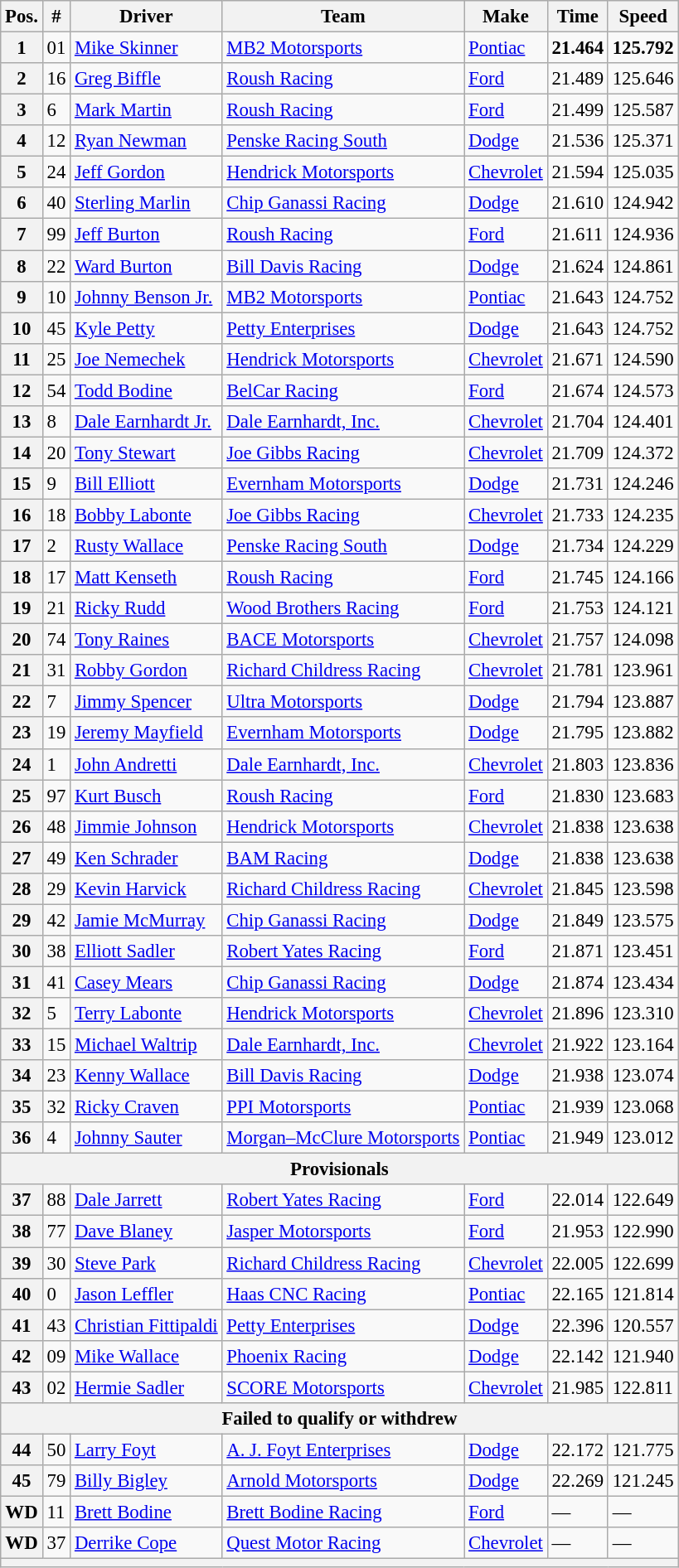<table class="wikitable" style="font-size:95%">
<tr>
<th>Pos.</th>
<th>#</th>
<th>Driver</th>
<th>Team</th>
<th>Make</th>
<th>Time</th>
<th>Speed</th>
</tr>
<tr>
<th>1</th>
<td>01</td>
<td><a href='#'>Mike Skinner</a></td>
<td><a href='#'>MB2 Motorsports</a></td>
<td><a href='#'>Pontiac</a></td>
<td><strong>21.464</strong></td>
<td><strong>125.792</strong></td>
</tr>
<tr>
<th>2</th>
<td>16</td>
<td><a href='#'>Greg Biffle</a></td>
<td><a href='#'>Roush Racing</a></td>
<td><a href='#'>Ford</a></td>
<td>21.489</td>
<td>125.646</td>
</tr>
<tr>
<th>3</th>
<td>6</td>
<td><a href='#'>Mark Martin</a></td>
<td><a href='#'>Roush Racing</a></td>
<td><a href='#'>Ford</a></td>
<td>21.499</td>
<td>125.587</td>
</tr>
<tr>
<th>4</th>
<td>12</td>
<td><a href='#'>Ryan Newman</a></td>
<td><a href='#'>Penske Racing South</a></td>
<td><a href='#'>Dodge</a></td>
<td>21.536</td>
<td>125.371</td>
</tr>
<tr>
<th>5</th>
<td>24</td>
<td><a href='#'>Jeff Gordon</a></td>
<td><a href='#'>Hendrick Motorsports</a></td>
<td><a href='#'>Chevrolet</a></td>
<td>21.594</td>
<td>125.035</td>
</tr>
<tr>
<th>6</th>
<td>40</td>
<td><a href='#'>Sterling Marlin</a></td>
<td><a href='#'>Chip Ganassi Racing</a></td>
<td><a href='#'>Dodge</a></td>
<td>21.610</td>
<td>124.942</td>
</tr>
<tr>
<th>7</th>
<td>99</td>
<td><a href='#'>Jeff Burton</a></td>
<td><a href='#'>Roush Racing</a></td>
<td><a href='#'>Ford</a></td>
<td>21.611</td>
<td>124.936</td>
</tr>
<tr>
<th>8</th>
<td>22</td>
<td><a href='#'>Ward Burton</a></td>
<td><a href='#'>Bill Davis Racing</a></td>
<td><a href='#'>Dodge</a></td>
<td>21.624</td>
<td>124.861</td>
</tr>
<tr>
<th>9</th>
<td>10</td>
<td><a href='#'>Johnny Benson Jr.</a></td>
<td><a href='#'>MB2 Motorsports</a></td>
<td><a href='#'>Pontiac</a></td>
<td>21.643</td>
<td>124.752</td>
</tr>
<tr>
<th>10</th>
<td>45</td>
<td><a href='#'>Kyle Petty</a></td>
<td><a href='#'>Petty Enterprises</a></td>
<td><a href='#'>Dodge</a></td>
<td>21.643</td>
<td>124.752</td>
</tr>
<tr>
<th>11</th>
<td>25</td>
<td><a href='#'>Joe Nemechek</a></td>
<td><a href='#'>Hendrick Motorsports</a></td>
<td><a href='#'>Chevrolet</a></td>
<td>21.671</td>
<td>124.590</td>
</tr>
<tr>
<th>12</th>
<td>54</td>
<td><a href='#'>Todd Bodine</a></td>
<td><a href='#'>BelCar Racing</a></td>
<td><a href='#'>Ford</a></td>
<td>21.674</td>
<td>124.573</td>
</tr>
<tr>
<th>13</th>
<td>8</td>
<td><a href='#'>Dale Earnhardt Jr.</a></td>
<td><a href='#'>Dale Earnhardt, Inc.</a></td>
<td><a href='#'>Chevrolet</a></td>
<td>21.704</td>
<td>124.401</td>
</tr>
<tr>
<th>14</th>
<td>20</td>
<td><a href='#'>Tony Stewart</a></td>
<td><a href='#'>Joe Gibbs Racing</a></td>
<td><a href='#'>Chevrolet</a></td>
<td>21.709</td>
<td>124.372</td>
</tr>
<tr>
<th>15</th>
<td>9</td>
<td><a href='#'>Bill Elliott</a></td>
<td><a href='#'>Evernham Motorsports</a></td>
<td><a href='#'>Dodge</a></td>
<td>21.731</td>
<td>124.246</td>
</tr>
<tr>
<th>16</th>
<td>18</td>
<td><a href='#'>Bobby Labonte</a></td>
<td><a href='#'>Joe Gibbs Racing</a></td>
<td><a href='#'>Chevrolet</a></td>
<td>21.733</td>
<td>124.235</td>
</tr>
<tr>
<th>17</th>
<td>2</td>
<td><a href='#'>Rusty Wallace</a></td>
<td><a href='#'>Penske Racing South</a></td>
<td><a href='#'>Dodge</a></td>
<td>21.734</td>
<td>124.229</td>
</tr>
<tr>
<th>18</th>
<td>17</td>
<td><a href='#'>Matt Kenseth</a></td>
<td><a href='#'>Roush Racing</a></td>
<td><a href='#'>Ford</a></td>
<td>21.745</td>
<td>124.166</td>
</tr>
<tr>
<th>19</th>
<td>21</td>
<td><a href='#'>Ricky Rudd</a></td>
<td><a href='#'>Wood Brothers Racing</a></td>
<td><a href='#'>Ford</a></td>
<td>21.753</td>
<td>124.121</td>
</tr>
<tr>
<th>20</th>
<td>74</td>
<td><a href='#'>Tony Raines</a></td>
<td><a href='#'>BACE Motorsports</a></td>
<td><a href='#'>Chevrolet</a></td>
<td>21.757</td>
<td>124.098</td>
</tr>
<tr>
<th>21</th>
<td>31</td>
<td><a href='#'>Robby Gordon</a></td>
<td><a href='#'>Richard Childress Racing</a></td>
<td><a href='#'>Chevrolet</a></td>
<td>21.781</td>
<td>123.961</td>
</tr>
<tr>
<th>22</th>
<td>7</td>
<td><a href='#'>Jimmy Spencer</a></td>
<td><a href='#'>Ultra Motorsports</a></td>
<td><a href='#'>Dodge</a></td>
<td>21.794</td>
<td>123.887</td>
</tr>
<tr>
<th>23</th>
<td>19</td>
<td><a href='#'>Jeremy Mayfield</a></td>
<td><a href='#'>Evernham Motorsports</a></td>
<td><a href='#'>Dodge</a></td>
<td>21.795</td>
<td>123.882</td>
</tr>
<tr>
<th>24</th>
<td>1</td>
<td><a href='#'>John Andretti</a></td>
<td><a href='#'>Dale Earnhardt, Inc.</a></td>
<td><a href='#'>Chevrolet</a></td>
<td>21.803</td>
<td>123.836</td>
</tr>
<tr>
<th>25</th>
<td>97</td>
<td><a href='#'>Kurt Busch</a></td>
<td><a href='#'>Roush Racing</a></td>
<td><a href='#'>Ford</a></td>
<td>21.830</td>
<td>123.683</td>
</tr>
<tr>
<th>26</th>
<td>48</td>
<td><a href='#'>Jimmie Johnson</a></td>
<td><a href='#'>Hendrick Motorsports</a></td>
<td><a href='#'>Chevrolet</a></td>
<td>21.838</td>
<td>123.638</td>
</tr>
<tr>
<th>27</th>
<td>49</td>
<td><a href='#'>Ken Schrader</a></td>
<td><a href='#'>BAM Racing</a></td>
<td><a href='#'>Dodge</a></td>
<td>21.838</td>
<td>123.638</td>
</tr>
<tr>
<th>28</th>
<td>29</td>
<td><a href='#'>Kevin Harvick</a></td>
<td><a href='#'>Richard Childress Racing</a></td>
<td><a href='#'>Chevrolet</a></td>
<td>21.845</td>
<td>123.598</td>
</tr>
<tr>
<th>29</th>
<td>42</td>
<td><a href='#'>Jamie McMurray</a></td>
<td><a href='#'>Chip Ganassi Racing</a></td>
<td><a href='#'>Dodge</a></td>
<td>21.849</td>
<td>123.575</td>
</tr>
<tr>
<th>30</th>
<td>38</td>
<td><a href='#'>Elliott Sadler</a></td>
<td><a href='#'>Robert Yates Racing</a></td>
<td><a href='#'>Ford</a></td>
<td>21.871</td>
<td>123.451</td>
</tr>
<tr>
<th>31</th>
<td>41</td>
<td><a href='#'>Casey Mears</a></td>
<td><a href='#'>Chip Ganassi Racing</a></td>
<td><a href='#'>Dodge</a></td>
<td>21.874</td>
<td>123.434</td>
</tr>
<tr>
<th>32</th>
<td>5</td>
<td><a href='#'>Terry Labonte</a></td>
<td><a href='#'>Hendrick Motorsports</a></td>
<td><a href='#'>Chevrolet</a></td>
<td>21.896</td>
<td>123.310</td>
</tr>
<tr>
<th>33</th>
<td>15</td>
<td><a href='#'>Michael Waltrip</a></td>
<td><a href='#'>Dale Earnhardt, Inc.</a></td>
<td><a href='#'>Chevrolet</a></td>
<td>21.922</td>
<td>123.164</td>
</tr>
<tr>
<th>34</th>
<td>23</td>
<td><a href='#'>Kenny Wallace</a></td>
<td><a href='#'>Bill Davis Racing</a></td>
<td><a href='#'>Dodge</a></td>
<td>21.938</td>
<td>123.074</td>
</tr>
<tr>
<th>35</th>
<td>32</td>
<td><a href='#'>Ricky Craven</a></td>
<td><a href='#'>PPI Motorsports</a></td>
<td><a href='#'>Pontiac</a></td>
<td>21.939</td>
<td>123.068</td>
</tr>
<tr>
<th>36</th>
<td>4</td>
<td><a href='#'>Johnny Sauter</a></td>
<td><a href='#'>Morgan–McClure Motorsports</a></td>
<td><a href='#'>Pontiac</a></td>
<td>21.949</td>
<td>123.012</td>
</tr>
<tr>
<th colspan="7">Provisionals</th>
</tr>
<tr>
<th>37</th>
<td>88</td>
<td><a href='#'>Dale Jarrett</a></td>
<td><a href='#'>Robert Yates Racing</a></td>
<td><a href='#'>Ford</a></td>
<td>22.014</td>
<td>122.649</td>
</tr>
<tr>
<th>38</th>
<td>77</td>
<td><a href='#'>Dave Blaney</a></td>
<td><a href='#'>Jasper Motorsports</a></td>
<td><a href='#'>Ford</a></td>
<td>21.953</td>
<td>122.990</td>
</tr>
<tr>
<th>39</th>
<td>30</td>
<td><a href='#'>Steve Park</a></td>
<td><a href='#'>Richard Childress Racing</a></td>
<td><a href='#'>Chevrolet</a></td>
<td>22.005</td>
<td>122.699</td>
</tr>
<tr>
<th>40</th>
<td>0</td>
<td><a href='#'>Jason Leffler</a></td>
<td><a href='#'>Haas CNC Racing</a></td>
<td><a href='#'>Pontiac</a></td>
<td>22.165</td>
<td>121.814</td>
</tr>
<tr>
<th>41</th>
<td>43</td>
<td><a href='#'>Christian Fittipaldi</a></td>
<td><a href='#'>Petty Enterprises</a></td>
<td><a href='#'>Dodge</a></td>
<td>22.396</td>
<td>120.557</td>
</tr>
<tr>
<th>42</th>
<td>09</td>
<td><a href='#'>Mike Wallace</a></td>
<td><a href='#'>Phoenix Racing</a></td>
<td><a href='#'>Dodge</a></td>
<td>22.142</td>
<td>121.940</td>
</tr>
<tr>
<th>43</th>
<td>02</td>
<td><a href='#'>Hermie Sadler</a></td>
<td><a href='#'>SCORE Motorsports</a></td>
<td><a href='#'>Chevrolet</a></td>
<td>21.985</td>
<td>122.811</td>
</tr>
<tr>
<th colspan="7">Failed to qualify or withdrew</th>
</tr>
<tr>
<th>44</th>
<td>50</td>
<td><a href='#'>Larry Foyt</a></td>
<td><a href='#'>A. J. Foyt Enterprises</a></td>
<td><a href='#'>Dodge</a></td>
<td>22.172</td>
<td>121.775</td>
</tr>
<tr>
<th>45</th>
<td>79</td>
<td><a href='#'>Billy Bigley</a></td>
<td><a href='#'>Arnold Motorsports</a></td>
<td><a href='#'>Dodge</a></td>
<td>22.269</td>
<td>121.245</td>
</tr>
<tr>
<th>WD</th>
<td>11</td>
<td><a href='#'>Brett Bodine</a></td>
<td><a href='#'>Brett Bodine Racing</a></td>
<td><a href='#'>Ford</a></td>
<td>—</td>
<td>—</td>
</tr>
<tr>
<th>WD</th>
<td>37</td>
<td><a href='#'>Derrike Cope</a></td>
<td><a href='#'>Quest Motor Racing</a></td>
<td><a href='#'>Chevrolet</a></td>
<td>—</td>
<td>—</td>
</tr>
<tr>
<th colspan="7"></th>
</tr>
</table>
